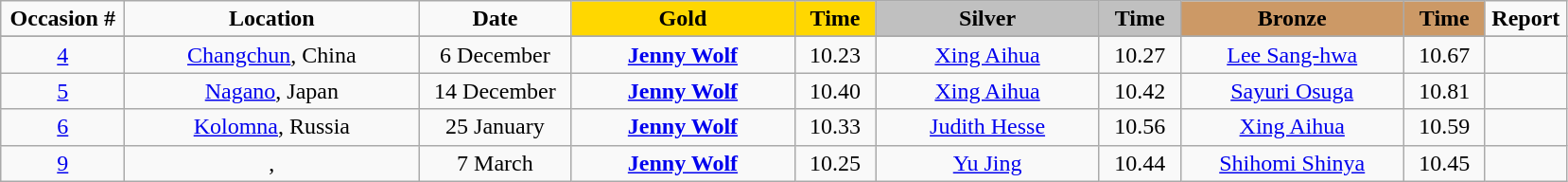<table class="wikitable">
<tr>
<td width="80" align="center"><strong>Occasion #</strong></td>
<td width="200" align="center"><strong>Location</strong></td>
<td width="100" align="center"><strong>Date</strong></td>
<td width="150" bgcolor="gold" align="center"><strong>Gold</strong></td>
<td width="50" bgcolor="gold" align="center"><strong>Time</strong></td>
<td width="150" bgcolor="silver" align="center"><strong>Silver</strong></td>
<td width="50" bgcolor="silver" align="center"><strong>Time</strong></td>
<td width="150" bgcolor="#CC9966" align="center"><strong>Bronze</strong></td>
<td width="50" bgcolor="#CC9966" align="center"><strong>Time</strong></td>
<td width="50" align="center"><strong>Report</strong></td>
</tr>
<tr bgcolor="#cccccc">
</tr>
<tr>
<td align="center"><a href='#'>4</a></td>
<td align="center"><a href='#'>Changchun</a>, China</td>
<td align="center">6 December</td>
<td align="center"><strong><a href='#'>Jenny Wolf</a></strong><br><small></small></td>
<td align="center">10.23</td>
<td align="center"><a href='#'>Xing Aihua</a><br><small></small></td>
<td align="center">10.27</td>
<td align="center"><a href='#'>Lee Sang-hwa</a><br><small></small></td>
<td align="center">10.67</td>
<td align="center"></td>
</tr>
<tr>
<td align="center"><a href='#'>5</a></td>
<td align="center"><a href='#'>Nagano</a>, Japan</td>
<td align="center">14 December</td>
<td align="center"><strong><a href='#'>Jenny Wolf</a></strong><br><small></small></td>
<td align="center">10.40</td>
<td align="center"><a href='#'>Xing Aihua</a><br><small></small></td>
<td align="center">10.42</td>
<td align="center"><a href='#'>Sayuri Osuga</a><br><small></small></td>
<td align="center">10.81</td>
<td align="center"></td>
</tr>
<tr>
<td align="center"><a href='#'>6</a></td>
<td align="center"><a href='#'>Kolomna</a>, Russia</td>
<td align="center">25 January</td>
<td align="center"><strong><a href='#'>Jenny Wolf</a></strong><br><small></small></td>
<td align="center">10.33</td>
<td align="center"><a href='#'>Judith Hesse</a><br><small></small></td>
<td align="center">10.56</td>
<td align="center"><a href='#'>Xing Aihua</a><br><small></small></td>
<td align="center">10.59</td>
<td align="center"></td>
</tr>
<tr>
<td align="center"><a href='#'>9</a></td>
<td align="center">, </td>
<td align="center">7 March</td>
<td align="center"><strong><a href='#'>Jenny Wolf</a></strong><br><small></small></td>
<td align="center">10.25</td>
<td align="center"><a href='#'>Yu Jing</a><br><small></small></td>
<td align="center">10.44</td>
<td align="center"><a href='#'>Shihomi Shinya</a><br><small></small></td>
<td align="center">10.45</td>
<td align="center"></td>
</tr>
</table>
